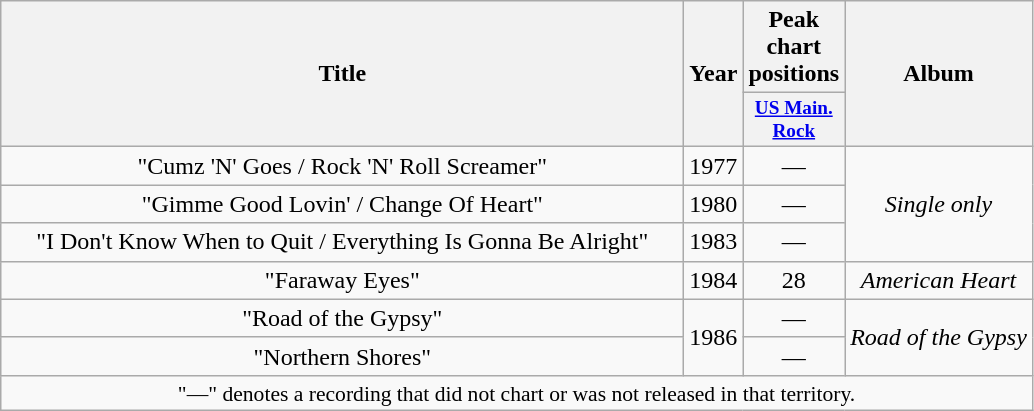<table class="wikitable plainrowheaders" style="text-align:center;">
<tr>
<th scope="col" rowspan="2" style="width:28em;">Title</th>
<th scope="col" rowspan="2">Year</th>
<th scope="col" colspan="1">Peak chart positions</th>
<th scope="col" rowspan="2">Album</th>
</tr>
<tr>
<th scope="col" style="width:3em;font-size:80%;"><a href='#'>US Main. Rock</a></th>
</tr>
<tr>
<td rowspan="1">"Cumz 'N' Goes / Rock 'N' Roll Screamer"</td>
<td rowspan="1">1977</td>
<td —>—</td>
<td rowspan="3"><em>Single only</em></td>
</tr>
<tr>
<td rowspan="1">"Gimme Good Lovin' / Change Of Heart"</td>
<td rowspan="1">1980</td>
<td —>—</td>
</tr>
<tr>
<td rowspan="1">"I Don't Know When to Quit / Everything Is Gonna Be Alright"</td>
<td rowspan="1">1983</td>
<td —>—</td>
</tr>
<tr>
<td rowspan="1">"Faraway Eyes"</td>
<td rowspan="1">1984</td>
<td —>28</td>
<td rowspan="1"><em>American Heart</em></td>
</tr>
<tr>
<td rowspan="1">"Road of the Gypsy"</td>
<td rowspan="2">1986</td>
<td —>—</td>
<td rowspan="2"><em>Road of the Gypsy</em></td>
</tr>
<tr>
<td rowspan="1">"Northern Shores"</td>
<td —>—</td>
</tr>
<tr>
<td colspan="15" style="font-size:90%">"—" denotes a recording that did not chart or was not released in that territory.</td>
</tr>
</table>
